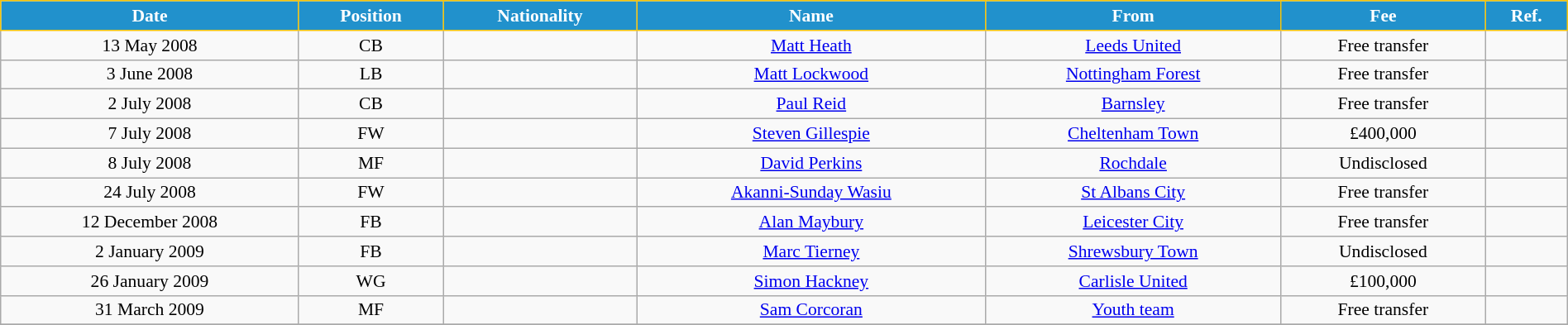<table class="wikitable" style="text-align:center; font-size:90%; width:100%;">
<tr>
<th style="background:#2191CC; color:white; border:1px solid #F7C408; text-align:center;">Date</th>
<th style="background:#2191CC; color:white; border:1px solid #F7C408; text-align:center;">Position</th>
<th style="background:#2191CC; color:white; border:1px solid #F7C408; text-align:center;">Nationality</th>
<th style="background:#2191CC; color:white; border:1px solid #F7C408; text-align:center;">Name</th>
<th style="background:#2191CC; color:white; border:1px solid #F7C408; text-align:center;">From</th>
<th style="background:#2191CC; color:white; border:1px solid #F7C408; text-align:center;">Fee</th>
<th style="background:#2191CC; color:white; border:1px solid #F7C408; text-align:center;">Ref.</th>
</tr>
<tr>
<td>13 May 2008</td>
<td>CB</td>
<td></td>
<td><a href='#'>Matt Heath</a></td>
<td> <a href='#'>Leeds United</a></td>
<td>Free transfer</td>
<td></td>
</tr>
<tr>
<td>3 June 2008</td>
<td>LB</td>
<td></td>
<td><a href='#'>Matt Lockwood</a></td>
<td> <a href='#'>Nottingham Forest</a></td>
<td>Free transfer</td>
<td></td>
</tr>
<tr>
<td>2 July 2008</td>
<td>CB</td>
<td></td>
<td><a href='#'>Paul Reid</a></td>
<td> <a href='#'>Barnsley</a></td>
<td>Free transfer</td>
<td></td>
</tr>
<tr>
<td>7 July 2008</td>
<td>FW</td>
<td></td>
<td><a href='#'>Steven Gillespie</a></td>
<td> <a href='#'>Cheltenham Town</a></td>
<td>£400,000</td>
<td></td>
</tr>
<tr>
<td>8 July 2008</td>
<td>MF</td>
<td></td>
<td><a href='#'>David Perkins</a></td>
<td> <a href='#'>Rochdale</a></td>
<td>Undisclosed</td>
<td></td>
</tr>
<tr>
<td>24 July 2008</td>
<td>FW</td>
<td></td>
<td><a href='#'>Akanni-Sunday Wasiu</a></td>
<td> <a href='#'>St Albans City</a></td>
<td>Free transfer</td>
<td></td>
</tr>
<tr>
<td>12 December 2008</td>
<td>FB</td>
<td></td>
<td><a href='#'>Alan Maybury</a></td>
<td> <a href='#'>Leicester City</a></td>
<td>Free transfer</td>
<td></td>
</tr>
<tr>
<td>2 January 2009</td>
<td>FB</td>
<td></td>
<td><a href='#'>Marc Tierney</a></td>
<td> <a href='#'>Shrewsbury Town</a></td>
<td>Undisclosed</td>
<td></td>
</tr>
<tr>
<td>26 January 2009</td>
<td>WG</td>
<td></td>
<td><a href='#'>Simon Hackney</a></td>
<td> <a href='#'>Carlisle United</a></td>
<td>£100,000</td>
<td></td>
</tr>
<tr>
<td>31 March 2009</td>
<td>MF</td>
<td></td>
<td><a href='#'>Sam Corcoran</a></td>
<td><a href='#'>Youth team</a></td>
<td>Free transfer</td>
<td></td>
</tr>
<tr>
</tr>
</table>
